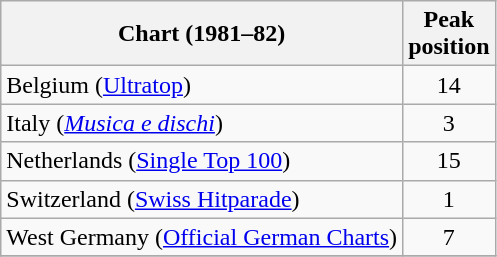<table class="wikitable">
<tr>
<th align="left">Chart (1981–82)</th>
<th align="left">Peak<br>position</th>
</tr>
<tr>
<td align="left">Belgium (<a href='#'>Ultratop</a>)</td>
<td align="center">14</td>
</tr>
<tr>
<td align="left">Italy (<em><a href='#'>Musica e dischi</a></em>)</td>
<td align="center">3</td>
</tr>
<tr>
<td align="left">Netherlands (<a href='#'>Single Top 100</a>)</td>
<td align="center">15</td>
</tr>
<tr>
<td align="left">Switzerland (<a href='#'>Swiss Hitparade</a>)</td>
<td align="center">1</td>
</tr>
<tr>
<td align="left">West Germany (<a href='#'>Official German Charts</a>)</td>
<td align="center">7</td>
</tr>
<tr>
</tr>
</table>
